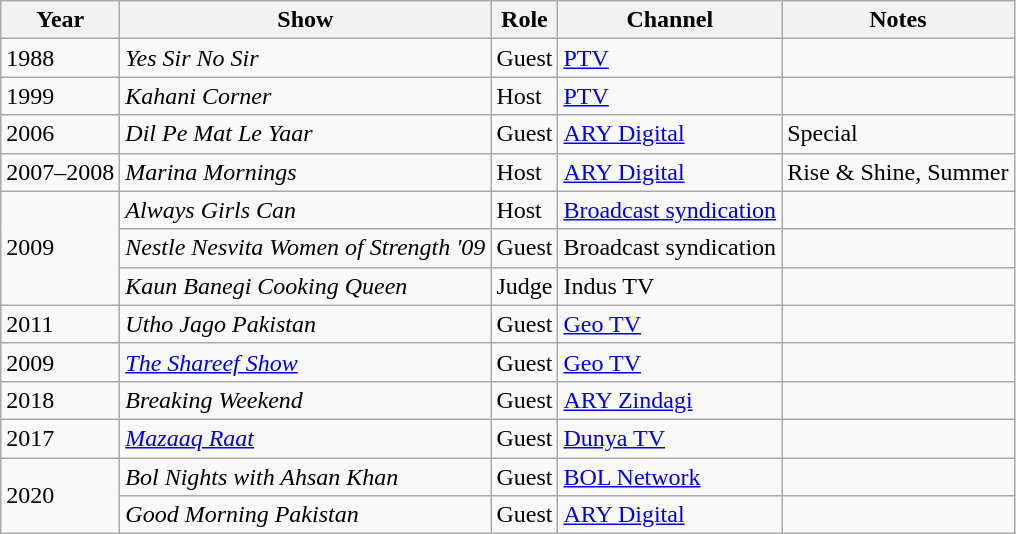<table class="wikitable">
<tr>
<th>Year</th>
<th>Show</th>
<th>Role</th>
<th>Channel</th>
<th>Notes</th>
</tr>
<tr>
<td>1988</td>
<td><em>Yes Sir No Sir</em></td>
<td>Guest</td>
<td><a href='#'>PTV</a></td>
<td></td>
</tr>
<tr>
<td>1999</td>
<td><em>Kahani Corner</em></td>
<td>Host</td>
<td><a href='#'>PTV</a></td>
<td></td>
</tr>
<tr>
<td>2006</td>
<td><em>Dil Pe Mat Le Yaar</em></td>
<td>Guest</td>
<td><a href='#'>ARY Digital</a></td>
<td>Special</td>
</tr>
<tr>
<td>2007–2008</td>
<td><em>Marina Mornings</em></td>
<td>Host</td>
<td><a href='#'>ARY Digital</a></td>
<td>Rise & Shine, Summer</td>
</tr>
<tr>
<td rowspan="3">2009</td>
<td><em>Always Girls Can</em></td>
<td>Host</td>
<td><a href='#'>Broadcast syndication</a></td>
<td></td>
</tr>
<tr>
<td><em>Nestle Nesvita Women of Strength '09</em></td>
<td>Guest</td>
<td>Broadcast syndication</td>
<td></td>
</tr>
<tr>
<td><em>Kaun Banegi Cooking Queen</em></td>
<td>Judge</td>
<td>Indus TV</td>
</tr>
<tr>
<td>2011</td>
<td><em>Utho Jago Pakistan</em></td>
<td>Guest</td>
<td><a href='#'>Geo TV</a></td>
<td></td>
</tr>
<tr>
<td>2009</td>
<td><em><a href='#'>The Shareef Show</a></em></td>
<td>Guest</td>
<td><a href='#'>Geo TV</a></td>
<td></td>
</tr>
<tr>
<td>2018</td>
<td><em>Breaking Weekend</em></td>
<td>Guest</td>
<td><a href='#'>ARY Zindagi</a></td>
<td></td>
</tr>
<tr>
<td>2017</td>
<td><em><a href='#'>Mazaaq Raat</a></em></td>
<td>Guest</td>
<td><a href='#'>Dunya TV</a></td>
<td></td>
</tr>
<tr>
<td rowspan="9">2020</td>
<td><em>Bol Nights with Ahsan Khan</em></td>
<td>Guest</td>
<td><a href='#'>BOL Network</a></td>
<td></td>
</tr>
<tr>
<td><em>Good Morning Pakistan</em></td>
<td>Guest</td>
<td><a href='#'>ARY Digital</a></td>
<td></td>
</tr>
</table>
